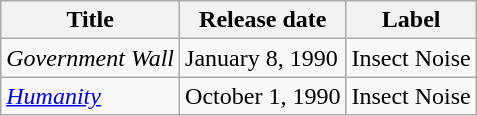<table class="wikitable">
<tr>
<th>Title</th>
<th>Release date</th>
<th>Label</th>
</tr>
<tr>
<td style="vertical-align:top;"><em>Government Wall</em></td>
<td style="vertical-align:top;">January 8, 1990</td>
<td style="vertical-align:top;">Insect Noise</td>
</tr>
<tr>
<td style="vertical-align:top;"><em><a href='#'>Humanity</a></em></td>
<td style="vertical-align:top;">October 1, 1990</td>
<td style="vertical-align:top;">Insect Noise</td>
</tr>
</table>
